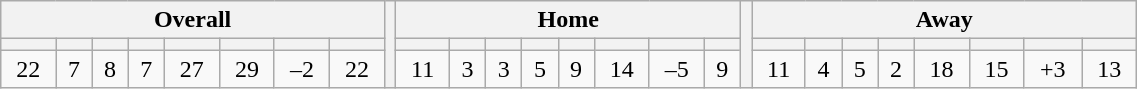<table class="wikitable" style="text-align: center; width:60%">
<tr>
<th colspan="8">Overall</th>
<th rowspan="3" width="1%"></th>
<th colspan="8">Home</th>
<th rowspan="3" width="1%"></th>
<th colspan="8">Away</th>
</tr>
<tr>
<th></th>
<th></th>
<th></th>
<th></th>
<th></th>
<th></th>
<th></th>
<th></th>
<th></th>
<th></th>
<th></th>
<th></th>
<th></th>
<th></th>
<th></th>
<th></th>
<th></th>
<th></th>
<th></th>
<th></th>
<th></th>
<th></th>
<th></th>
<th></th>
</tr>
<tr>
<td>22</td>
<td>7</td>
<td>8</td>
<td>7</td>
<td>27</td>
<td>29</td>
<td>–2</td>
<td>22</td>
<td>11</td>
<td>3</td>
<td>3</td>
<td>5</td>
<td>9</td>
<td>14</td>
<td>–5</td>
<td>9</td>
<td>11</td>
<td>4</td>
<td>5</td>
<td>2</td>
<td>18</td>
<td>15</td>
<td>+3</td>
<td>13</td>
</tr>
</table>
